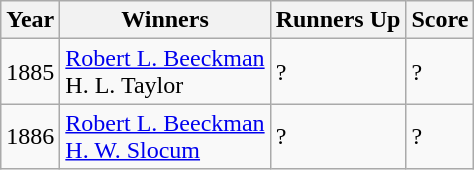<table class="wikitable sortable">
<tr>
<th>Year</th>
<th>Winners</th>
<th>Runners Up</th>
<th class="unsortable">Score</th>
</tr>
<tr>
<td>1885</td>
<td>  <a href='#'>Robert L. Beeckman</a> <br>  H. L. Taylor </td>
<td>?</td>
<td>?</td>
</tr>
<tr>
<td>1886</td>
<td>  <a href='#'>Robert L. Beeckman</a> <br>  <a href='#'>H. W. Slocum</a></td>
<td>?</td>
<td>?</td>
</tr>
</table>
